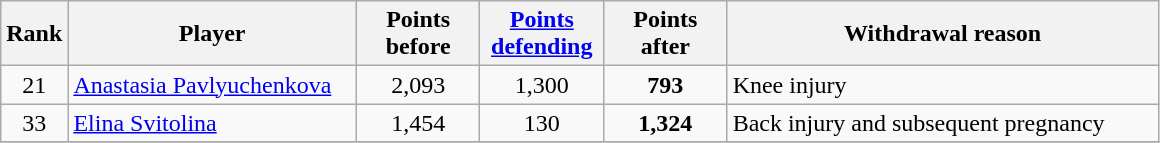<table class="wikitable sortable">
<tr>
<th style="width:30px;">Rank</th>
<th style="width:185px;">Player</th>
<th style="width:75px;">Points before</th>
<th style="width:75px;"><a href='#'>Points defending</a></th>
<th style="width:75px;">Points after</th>
<th style="width:280px;">Withdrawal reason</th>
</tr>
<tr>
<td style="text-align:center;">21</td>
<td> <a href='#'>Anastasia Pavlyuchenkova</a></td>
<td style="text-align:center;">2,093</td>
<td style="text-align:center;">1,300</td>
<td style="text-align:center;"><strong>793</strong></td>
<td>Knee injury</td>
</tr>
<tr>
<td style="text-align:center;">33</td>
<td> <a href='#'>Elina Svitolina</a></td>
<td style="text-align:center;">1,454</td>
<td style="text-align:center;">130</td>
<td style="text-align:center;"><strong>1,324</strong></td>
<td>Back injury and subsequent pregnancy</td>
</tr>
<tr>
</tr>
</table>
